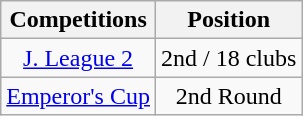<table class="wikitable" style="text-align:center;">
<tr>
<th>Competitions</th>
<th>Position</th>
</tr>
<tr>
<td><a href='#'>J. League 2</a></td>
<td>2nd / 18 clubs</td>
</tr>
<tr>
<td><a href='#'>Emperor's Cup</a></td>
<td>2nd Round</td>
</tr>
</table>
